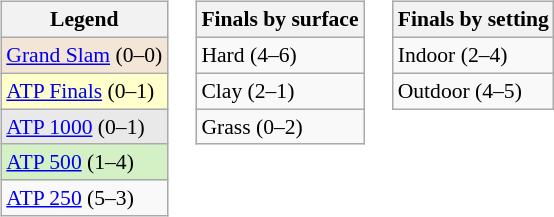<table>
<tr valign=top>
<td><br><table class="wikitable" style=font-size:90%>
<tr>
<th>Legend</th>
</tr>
<tr style="background:#f3e6d7;">
<td><a href='#'>Grand Slam</a> (0–0)</td>
</tr>
<tr style="background:#ffc;">
<td><a href='#'>ATP Finals</a> (0–1)</td>
</tr>
<tr style="background:#e9e9e9;">
<td><a href='#'>ATP 1000</a> (0–1)</td>
</tr>
<tr style="background:#d4f1c5;">
<td><a href='#'>ATP 500</a> (1–4)</td>
</tr>
<tr>
<td><a href='#'>ATP 250</a> (5–3)</td>
</tr>
</table>
</td>
<td><br><table class="wikitable" style=font-size:90%>
<tr>
<th>Finals by surface</th>
</tr>
<tr>
<td>Hard (4–6)</td>
</tr>
<tr>
<td>Clay (2–1)</td>
</tr>
<tr>
<td>Grass (0–2)</td>
</tr>
</table>
</td>
<td><br><table class="wikitable" style=font-size:90%>
<tr>
<th>Finals by setting</th>
</tr>
<tr>
<td>Indoor (2–4)</td>
</tr>
<tr>
<td>Outdoor (4–5)</td>
</tr>
</table>
</td>
</tr>
</table>
